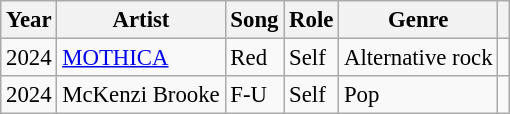<table class="wikitable" style="font-size:95%;">
<tr>
<th>Year</th>
<th>Artist</th>
<th>Song</th>
<th>Role</th>
<th>Genre</th>
<th class="unsortable"></th>
</tr>
<tr>
<td>2024</td>
<td><a href='#'>MOTHICA</a></td>
<td>Red</td>
<td>Self</td>
<td>Alternative rock</td>
<td></td>
</tr>
<tr>
<td>2024</td>
<td>McKenzi Brooke</td>
<td>F-U</td>
<td>Self</td>
<td>Pop</td>
<td></td>
</tr>
</table>
